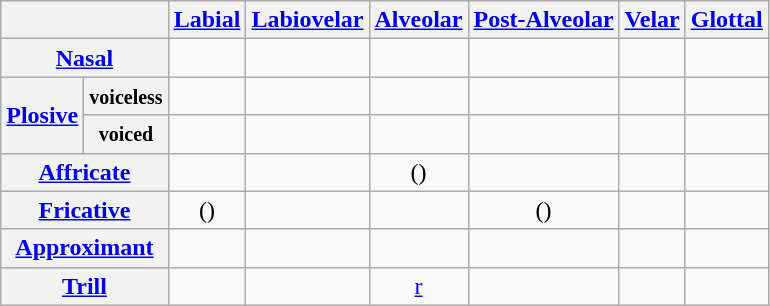<table class="wikitable" style="text-align: center">
<tr>
<th colspan="2"></th>
<th><a href='#'>Labial</a></th>
<th><a href='#'>Labiovelar</a></th>
<th><a href='#'>Alveolar</a></th>
<th><a href='#'>Post-Alveolar</a></th>
<th><a href='#'>Velar</a></th>
<th><a href='#'>Glottal</a></th>
</tr>
<tr>
<th colspan="2"><a href='#'>Nasal</a></th>
<td></td>
<td></td>
<td></td>
<td></td>
<td></td>
<td></td>
</tr>
<tr>
<th rowspan="2"><a href='#'>Plosive</a></th>
<th><small>voiceless</small></th>
<td></td>
<td></td>
<td></td>
<td></td>
<td></td>
<td></td>
</tr>
<tr>
<th><small>voiced</small></th>
<td></td>
<td></td>
<td></td>
<td></td>
<td></td>
<td></td>
</tr>
<tr>
<th colspan="2"><a href='#'>Affricate</a></th>
<td></td>
<td></td>
<td>()</td>
<td></td>
<td></td>
<td></td>
</tr>
<tr>
<th colspan="2"><a href='#'>Fricative</a></th>
<td>()</td>
<td></td>
<td></td>
<td>()</td>
<td></td>
<td></td>
</tr>
<tr>
<th colspan="2"><a href='#'>Approximant</a></th>
<td></td>
<td></td>
<td></td>
<td></td>
<td></td>
<td></td>
</tr>
<tr>
<th colspan="2"><a href='#'>Trill</a></th>
<td></td>
<td></td>
<td><a href='#'>r</a></td>
<td></td>
<td></td>
<td></td>
</tr>
</table>
